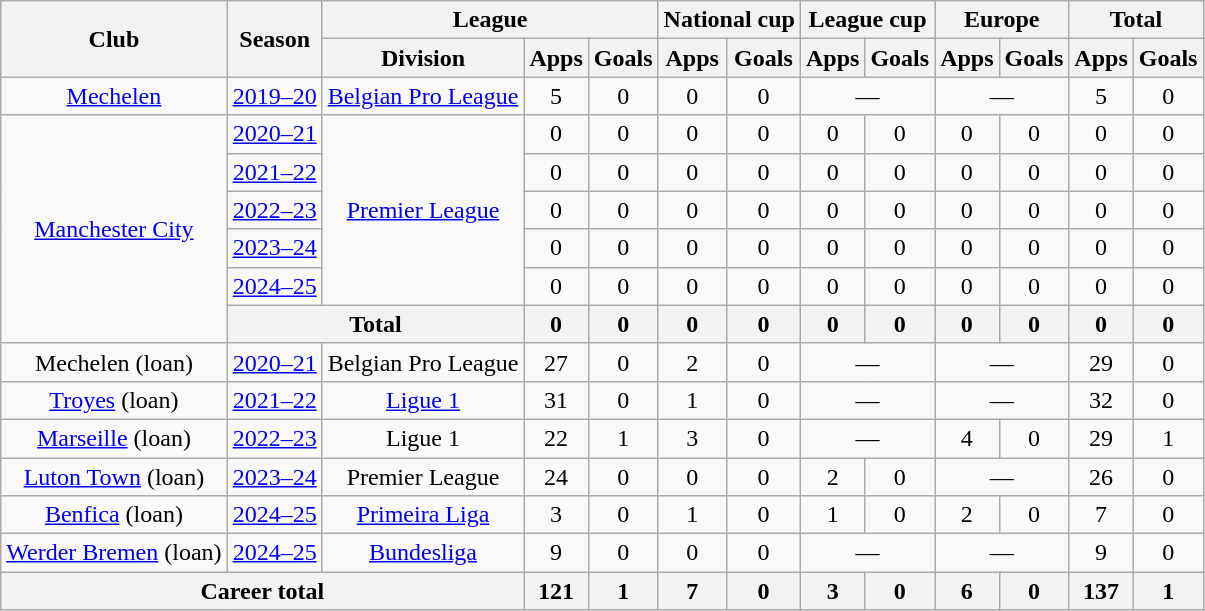<table class="wikitable" style="text-align: center;">
<tr>
<th rowspan="2">Club</th>
<th rowspan="2">Season</th>
<th colspan="3">League</th>
<th colspan="2">National cup</th>
<th colspan="2">League cup</th>
<th colspan="2">Europe</th>
<th colspan="2">Total</th>
</tr>
<tr>
<th>Division</th>
<th>Apps</th>
<th>Goals</th>
<th>Apps</th>
<th>Goals</th>
<th>Apps</th>
<th>Goals</th>
<th>Apps</th>
<th>Goals</th>
<th>Apps</th>
<th>Goals</th>
</tr>
<tr>
<td><a href='#'>Mechelen</a></td>
<td><a href='#'>2019–20</a></td>
<td><a href='#'>Belgian Pro League</a></td>
<td>5</td>
<td>0</td>
<td>0</td>
<td>0</td>
<td colspan="2">—</td>
<td colspan="2">—</td>
<td>5</td>
<td>0</td>
</tr>
<tr>
<td rowspan="6"><a href='#'>Manchester City</a></td>
<td><a href='#'>2020–21</a></td>
<td rowspan="5"><a href='#'>Premier League</a></td>
<td>0</td>
<td>0</td>
<td>0</td>
<td>0</td>
<td>0</td>
<td>0</td>
<td>0</td>
<td>0</td>
<td>0</td>
<td>0</td>
</tr>
<tr>
<td><a href='#'>2021–22</a></td>
<td>0</td>
<td>0</td>
<td>0</td>
<td>0</td>
<td>0</td>
<td>0</td>
<td>0</td>
<td>0</td>
<td>0</td>
<td>0</td>
</tr>
<tr>
<td><a href='#'>2022–23</a></td>
<td>0</td>
<td>0</td>
<td>0</td>
<td>0</td>
<td>0</td>
<td>0</td>
<td>0</td>
<td>0</td>
<td>0</td>
<td>0</td>
</tr>
<tr>
<td><a href='#'>2023–24</a></td>
<td>0</td>
<td>0</td>
<td>0</td>
<td>0</td>
<td>0</td>
<td>0</td>
<td>0</td>
<td>0</td>
<td>0</td>
<td>0</td>
</tr>
<tr>
<td><a href='#'>2024–25</a></td>
<td>0</td>
<td>0</td>
<td>0</td>
<td>0</td>
<td>0</td>
<td>0</td>
<td>0</td>
<td>0</td>
<td>0</td>
<td>0</td>
</tr>
<tr>
<th colspan="2">Total</th>
<th>0</th>
<th>0</th>
<th>0</th>
<th>0</th>
<th>0</th>
<th>0</th>
<th>0</th>
<th>0</th>
<th>0</th>
<th>0</th>
</tr>
<tr>
<td>Mechelen (loan)</td>
<td><a href='#'>2020–21</a></td>
<td>Belgian Pro League</td>
<td>27</td>
<td>0</td>
<td>2</td>
<td>0</td>
<td colspan="2">—</td>
<td colspan="2">—</td>
<td>29</td>
<td>0</td>
</tr>
<tr>
<td><a href='#'>Troyes</a> (loan)</td>
<td><a href='#'>2021–22</a></td>
<td><a href='#'>Ligue 1</a></td>
<td>31</td>
<td>0</td>
<td>1</td>
<td>0</td>
<td colspan="2">—</td>
<td colspan="2">—</td>
<td>32</td>
<td>0</td>
</tr>
<tr>
<td><a href='#'>Marseille</a> (loan)</td>
<td><a href='#'>2022–23</a></td>
<td>Ligue 1</td>
<td>22</td>
<td>1</td>
<td>3</td>
<td>0</td>
<td colspan="2">—</td>
<td>4</td>
<td>0</td>
<td>29</td>
<td>1</td>
</tr>
<tr>
<td><a href='#'>Luton Town</a> (loan)</td>
<td><a href='#'>2023–24</a></td>
<td>Premier League</td>
<td>24</td>
<td>0</td>
<td>0</td>
<td>0</td>
<td>2</td>
<td>0</td>
<td colspan="2">—</td>
<td>26</td>
<td>0</td>
</tr>
<tr>
<td><a href='#'>Benfica</a> (loan)</td>
<td><a href='#'>2024–25</a></td>
<td><a href='#'>Primeira Liga</a></td>
<td>3</td>
<td>0</td>
<td>1</td>
<td>0</td>
<td>1</td>
<td>0</td>
<td>2</td>
<td>0</td>
<td>7</td>
<td>0</td>
</tr>
<tr>
<td><a href='#'>Werder Bremen</a> (loan)</td>
<td><a href='#'>2024–25</a></td>
<td><a href='#'>Bundesliga</a></td>
<td>9</td>
<td>0</td>
<td>0</td>
<td>0</td>
<td colspan="2">—</td>
<td colspan="2">—</td>
<td>9</td>
<td>0</td>
</tr>
<tr>
<th colspan="3">Career total</th>
<th>121</th>
<th>1</th>
<th>7</th>
<th>0</th>
<th>3</th>
<th>0</th>
<th>6</th>
<th>0</th>
<th>137</th>
<th>1</th>
</tr>
</table>
